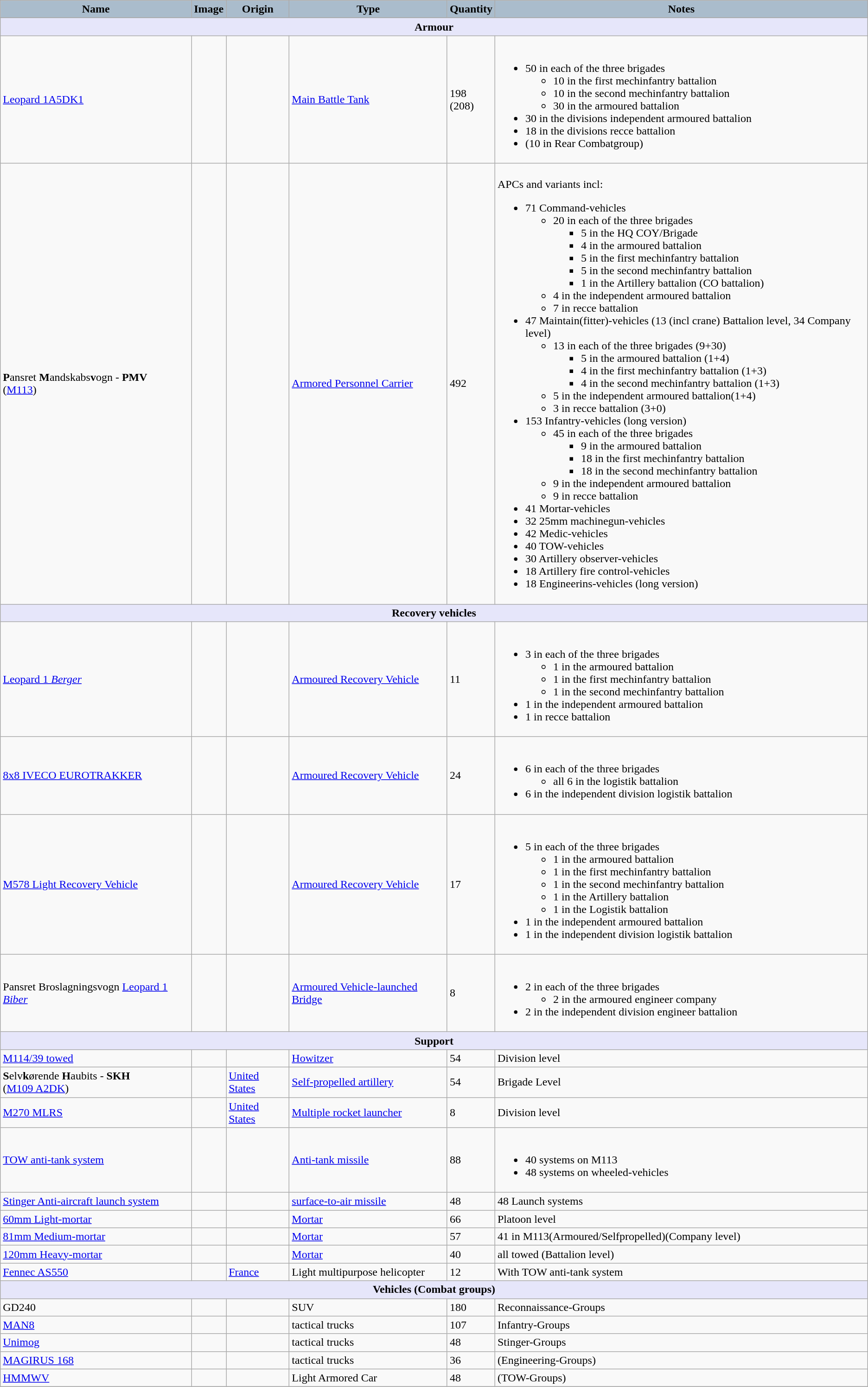<table class="wikitable">
<tr>
<th style="text-align: center; background: #aabccc;">Name</th>
<th style="text-align: center; background: #aabccc;">Image</th>
<th style="text-align: center; background: #aabccc;">Origin</th>
<th style="text-align: center; background: #aabccc;">Type</th>
<th style="text-align: center; background: #aabccc;">Quantity</th>
<th style="text-align: center; background: #aabccc;">Notes</th>
</tr>
<tr>
</tr>
<tr>
<th style="align: center; background: lavender;" colspan="7"><strong>Armour</strong></th>
</tr>
<tr>
<td><a href='#'>Leopard 1A5DK1</a></td>
<td></td>
<td></td>
<td><a href='#'>Main Battle Tank</a></td>
<td>198<br>(208)</td>
<td><br><ul><li>50 in each of the three brigades<ul><li>10 in the first mechinfantry battalion</li><li>10 in the second mechinfantry battalion</li><li>30 in the armoured battalion</li></ul></li><li>30 in the divisions independent armoured battalion</li><li>18 in the divisions recce battalion</li><li>(10 in Rear Combatgroup)</li></ul></td>
</tr>
<tr>
<td><strong>P</strong>ansret <strong>M</strong>andskabs<strong>v</strong>ogn - <strong>PMV</strong><br>(<a href='#'>M113</a>)</td>
<td></td>
<td></td>
<td><a href='#'>Armored Personnel Carrier</a></td>
<td>492</td>
<td><br>APCs and variants incl:<ul><li>71 Command-vehicles<ul><li>20 in each of the three brigades<ul><li>5 in the HQ COY/Brigade</li><li>4 in the armoured battalion</li><li>5 in the first mechinfantry battalion</li><li>5 in the second mechinfantry battalion</li><li>1 in the Artillery battalion (CO battalion)</li></ul></li><li>4 in the independent armoured battalion</li><li>7 in recce battalion</li></ul></li><li>47 Maintain(fitter)-vehicles (13 (incl crane) Battalion level, 34 Company level)<ul><li>13 in each of the three brigades (9+30)<ul><li>5 in the armoured battalion (1+4)</li><li>4 in the first mechinfantry battalion (1+3)</li><li>4 in the second mechinfantry battalion (1+3)</li></ul></li><li>5 in the independent armoured battalion(1+4)</li><li>3 in recce battalion (3+0)</li></ul></li><li>153 Infantry-vehicles (long version)<ul><li>45 in each of the three brigades<ul><li>9 in the armoured battalion</li><li>18 in the first mechinfantry battalion</li><li>18 in the second mechinfantry battalion</li></ul></li><li>9 in the independent armoured battalion</li><li>9 in recce battalion</li></ul></li><li>41 Mortar-vehicles</li><li>32 25mm machinegun-vehicles</li><li>42 Medic-vehicles</li><li>40 TOW-vehicles</li><li>30 Artillery observer-vehicles</li><li>18 Artillery fire control-vehicles</li><li>18 Engineerins-vehicles (long version)</li></ul></td>
</tr>
<tr>
<th style="align: center; background: lavender;" colspan="7"><strong>Recovery vehicles</strong></th>
</tr>
<tr>
<td><a href='#'>Leopard 1 <em>Berger</em></a></td>
<td></td>
<td></td>
<td><a href='#'>Armoured Recovery Vehicle</a></td>
<td>11</td>
<td><br><ul><li>3 in each of the three brigades<ul><li>1 in the armoured battalion</li><li>1 in the first mechinfantry battalion</li><li>1 in the second mechinfantry battalion</li></ul></li><li>1 in the independent armoured battalion</li><li>1 in recce battalion</li></ul></td>
</tr>
<tr>
<td><a href='#'>8x8 IVECO EUROTRAKKER</a></td>
<td></td>
<td></td>
<td><a href='#'>Armoured Recovery Vehicle</a></td>
<td>24</td>
<td><br><ul><li>6 in each of the three brigades<ul><li>all 6 in the logistik battalion</li></ul></li><li>6 in the independent division logistik battalion</li></ul></td>
</tr>
<tr>
<td><a href='#'>M578 Light Recovery Vehicle</a></td>
<td></td>
<td></td>
<td><a href='#'>Armoured Recovery Vehicle</a></td>
<td>17</td>
<td><br><ul><li>5 in each of the three brigades<ul><li>1 in the armoured battalion</li><li>1 in the first mechinfantry battalion</li><li>1 in the second mechinfantry battalion</li><li>1 in the Artillery battalion</li><li>1 in the Logistik battalion</li></ul></li><li>1 in the independent armoured battalion</li><li>1 in the independent division logistik battalion</li></ul></td>
</tr>
<tr>
<td>Pansret Broslagningsvogn <a href='#'>Leopard 1 <em>Biber</em></a></td>
<td></td>
<td></td>
<td><a href='#'>Armoured Vehicle-launched Bridge</a></td>
<td>8</td>
<td><br><ul><li>2 in each of the three brigades<ul><li>2 in the armoured engineer company</li></ul></li><li>2 in the independent division engineer battalion</li></ul></td>
</tr>
<tr>
<th style="align: center; background: lavender;" colspan="7"><strong>Support</strong></th>
</tr>
<tr>
<td><a href='#'>M114/39 towed</a></td>
<td></td>
<td></td>
<td><a href='#'>Howitzer</a></td>
<td>54</td>
<td>Division level</td>
</tr>
<tr>
<td><strong>S</strong>elv<strong>k</strong>ørende <strong>H</strong>aubits - <strong>SKH</strong><br> (<a href='#'>M109 A2DK</a>)</td>
<td></td>
<td> <a href='#'>United States</a></td>
<td><a href='#'>Self-propelled artillery</a></td>
<td>54</td>
<td>Brigade Level</td>
</tr>
<tr>
<td><a href='#'>M270 MLRS</a></td>
<td></td>
<td> <a href='#'>United States</a></td>
<td><a href='#'>Multiple rocket launcher</a></td>
<td>8</td>
<td>Division level</td>
</tr>
<tr>
<td><a href='#'>TOW anti-tank system</a></td>
<td></td>
<td></td>
<td><a href='#'>Anti-tank missile</a></td>
<td>88</td>
<td><br><ul><li>40 systems on M113</li><li>48 systems on wheeled-vehicles</li></ul></td>
</tr>
<tr>
<td><a href='#'>Stinger Anti-aircraft launch system</a></td>
<td></td>
<td></td>
<td><a href='#'>surface-to-air missile</a></td>
<td>48</td>
<td>48 Launch systems</td>
</tr>
<tr>
<td><a href='#'>60mm Light-mortar</a></td>
<td></td>
<td></td>
<td><a href='#'>Mortar</a></td>
<td>66</td>
<td>Platoon level</td>
</tr>
<tr>
<td><a href='#'>81mm Medium-mortar</a></td>
<td></td>
<td></td>
<td><a href='#'>Mortar</a></td>
<td>57</td>
<td>41 in M113(Armoured/Selfpropelled)(Company level)</td>
</tr>
<tr>
<td><a href='#'>120mm Heavy-mortar</a></td>
<td></td>
<td></td>
<td><a href='#'>Mortar</a></td>
<td>40</td>
<td>all towed (Battalion level)</td>
</tr>
<tr>
<td><a href='#'>Fennec AS550</a></td>
<td></td>
<td> <a href='#'>France</a></td>
<td>Light multipurpose helicopter</td>
<td>12</td>
<td>With TOW anti-tank system</td>
</tr>
<tr>
<th style="align: center; background: lavender;" colspan="7"><strong>Vehicles (Combat groups)</strong></th>
</tr>
<tr>
<td>GD240</td>
<td></td>
<td></td>
<td>SUV</td>
<td>180</td>
<td>Reconnaissance-Groups</td>
</tr>
<tr>
<td><a href='#'>MAN8</a></td>
<td></td>
<td></td>
<td>tactical trucks</td>
<td>107</td>
<td>Infantry-Groups</td>
</tr>
<tr>
<td><a href='#'>Unimog</a></td>
<td></td>
<td></td>
<td>tactical trucks</td>
<td>48</td>
<td>Stinger-Groups</td>
</tr>
<tr>
<td><a href='#'>MAGIRUS 168</a></td>
<td></td>
<td></td>
<td>tactical trucks</td>
<td>36</td>
<td>(Engineering-Groups)</td>
</tr>
<tr>
<td><a href='#'>HMMWV</a></td>
<td></td>
<td></td>
<td>Light Armored Car</td>
<td>48</td>
<td>(TOW-Groups)</td>
</tr>
<tr>
</tr>
</table>
